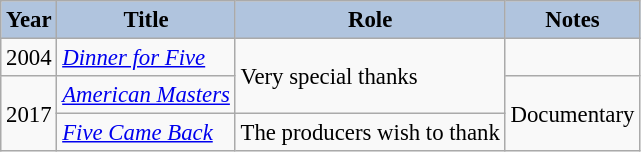<table class="wikitable" style="font-size:95%;">
<tr>
<th style="background:#B0C4DE;">Year</th>
<th style="background:#B0C4DE;">Title</th>
<th style="background:#B0C4DE;">Role</th>
<th style="background:#B0C4DE;">Notes</th>
</tr>
<tr>
<td>2004</td>
<td><em><a href='#'>Dinner for Five</a></em></td>
<td rowspan=2>Very special thanks</td>
<td></td>
</tr>
<tr>
<td rowspan=2>2017</td>
<td><em><a href='#'>American Masters</a></em></td>
<td rowspan=2>Documentary</td>
</tr>
<tr>
<td><em><a href='#'>Five Came Back</a></em></td>
<td>The producers wish to thank</td>
</tr>
</table>
